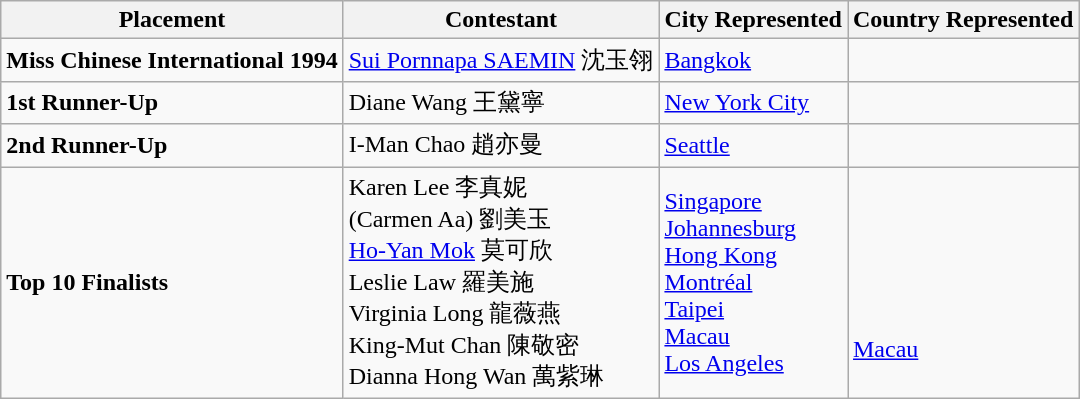<table class="wikitable">
<tr>
<th>Placement</th>
<th>Contestant</th>
<th>City Represented</th>
<th>Country Represented</th>
</tr>
<tr>
<td><strong>Miss Chinese International 1994</strong></td>
<td><a href='#'>Sui Pornnapa SAEMIN</a> 沈玉翎</td>
<td><a href='#'>Bangkok</a></td>
<td></td>
</tr>
<tr>
<td><strong>1st Runner-Up</strong></td>
<td>Diane Wang 王黛寧</td>
<td><a href='#'>New York City</a></td>
<td></td>
</tr>
<tr>
<td><strong>2nd Runner-Up</strong></td>
<td>I-Man Chao 趙亦曼</td>
<td><a href='#'>Seattle</a></td>
<td></td>
</tr>
<tr>
<td><strong>Top 10 Finalists</strong></td>
<td>Karen Lee 李真妮<br>(Carmen Aa) 劉美玉<br><a href='#'>Ho-Yan Mok</a> 莫可欣<br>Leslie Law 羅美施<br>Virginia Long 龍薇燕<br>King-Mut Chan 陳敬密<br>Dianna Hong Wan 萬紫琳</td>
<td><a href='#'>Singapore</a><br><a href='#'>Johannesburg</a><br><a href='#'>Hong Kong</a><br><a href='#'>Montréal</a><br><a href='#'>Taipei</a><br><a href='#'>Macau</a><br><a href='#'>Los Angeles</a></td>
<td><br><br><br><br><br> <a href='#'>Macau</a> <br></td>
</tr>
</table>
